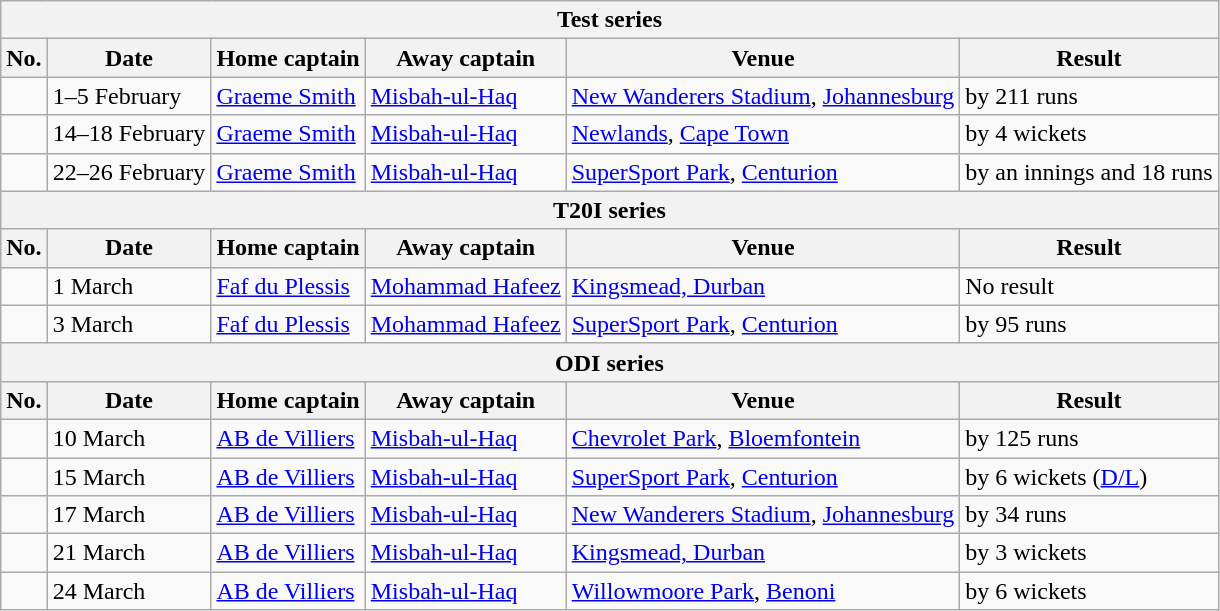<table class="wikitable">
<tr>
<th colspan="6">Test series</th>
</tr>
<tr>
<th>No.</th>
<th>Date</th>
<th>Home captain</th>
<th>Away captain</th>
<th>Venue</th>
<th>Result</th>
</tr>
<tr>
<td></td>
<td>1–5 February</td>
<td><a href='#'>Graeme Smith</a></td>
<td><a href='#'>Misbah-ul-Haq</a></td>
<td><a href='#'>New Wanderers Stadium</a>, <a href='#'>Johannesburg</a></td>
<td> by 211 runs</td>
</tr>
<tr>
<td></td>
<td>14–18 February</td>
<td><a href='#'>Graeme Smith</a></td>
<td><a href='#'>Misbah-ul-Haq</a></td>
<td><a href='#'>Newlands</a>, <a href='#'>Cape Town</a></td>
<td> by 4 wickets</td>
</tr>
<tr>
<td></td>
<td>22–26 February</td>
<td><a href='#'>Graeme Smith</a></td>
<td><a href='#'>Misbah-ul-Haq</a></td>
<td><a href='#'>SuperSport Park</a>, <a href='#'>Centurion</a></td>
<td> by an innings and 18 runs</td>
</tr>
<tr>
<th colspan="6">T20I series</th>
</tr>
<tr>
<th>No.</th>
<th>Date</th>
<th>Home captain</th>
<th>Away captain</th>
<th>Venue</th>
<th>Result</th>
</tr>
<tr>
<td></td>
<td>1 March</td>
<td><a href='#'>Faf du Plessis</a></td>
<td><a href='#'>Mohammad Hafeez</a></td>
<td><a href='#'>Kingsmead, Durban</a></td>
<td>No result</td>
</tr>
<tr>
<td></td>
<td>3 March</td>
<td><a href='#'>Faf du Plessis</a></td>
<td><a href='#'>Mohammad Hafeez</a></td>
<td><a href='#'>SuperSport Park</a>, <a href='#'>Centurion</a></td>
<td> by 95 runs</td>
</tr>
<tr>
<th colspan="6">ODI series</th>
</tr>
<tr>
<th>No.</th>
<th>Date</th>
<th>Home captain</th>
<th>Away captain</th>
<th>Venue</th>
<th>Result</th>
</tr>
<tr>
<td></td>
<td>10 March</td>
<td><a href='#'>AB de Villiers</a></td>
<td><a href='#'>Misbah-ul-Haq</a></td>
<td><a href='#'>Chevrolet Park</a>, <a href='#'>Bloemfontein</a></td>
<td> by 125 runs</td>
</tr>
<tr>
<td></td>
<td>15 March</td>
<td><a href='#'>AB de Villiers</a></td>
<td><a href='#'>Misbah-ul-Haq</a></td>
<td><a href='#'>SuperSport Park</a>, <a href='#'>Centurion</a></td>
<td> by 6 wickets (<a href='#'>D/L</a>)</td>
</tr>
<tr>
<td></td>
<td>17 March</td>
<td><a href='#'>AB de Villiers</a></td>
<td><a href='#'>Misbah-ul-Haq</a></td>
<td><a href='#'>New Wanderers Stadium</a>, <a href='#'>Johannesburg</a></td>
<td> by 34 runs</td>
</tr>
<tr>
<td></td>
<td>21 March</td>
<td><a href='#'>AB de Villiers</a></td>
<td><a href='#'>Misbah-ul-Haq</a></td>
<td><a href='#'>Kingsmead, Durban</a></td>
<td> by 3 wickets</td>
</tr>
<tr>
<td></td>
<td>24 March</td>
<td><a href='#'>AB de Villiers</a></td>
<td><a href='#'>Misbah-ul-Haq</a></td>
<td><a href='#'>Willowmoore Park</a>, <a href='#'>Benoni</a></td>
<td> by 6 wickets</td>
</tr>
</table>
